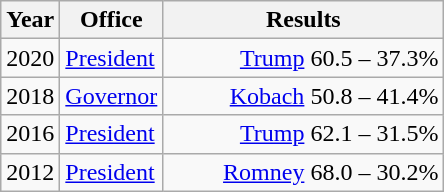<table class=wikitable>
<tr>
<th width="30">Year</th>
<th width="60">Office</th>
<th width="180">Results</th>
</tr>
<tr>
<td>2020</td>
<td><a href='#'>President</a></td>
<td align="right" ><a href='#'>Trump</a> 60.5 – 37.3%</td>
</tr>
<tr>
<td>2018</td>
<td><a href='#'>Governor</a></td>
<td align="right" ><a href='#'>Kobach</a> 50.8 – 41.4%</td>
</tr>
<tr>
<td>2016</td>
<td><a href='#'>President</a></td>
<td align="right" ><a href='#'>Trump</a> 62.1 – 31.5%</td>
</tr>
<tr>
<td>2012</td>
<td><a href='#'>President</a></td>
<td align="right" ><a href='#'>Romney</a> 68.0 – 30.2%</td>
</tr>
</table>
